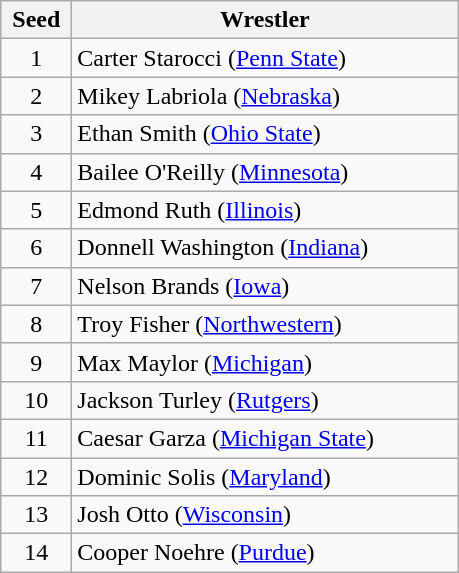<table class="wikitable" style="text-align: center;">
<tr>
<th width="40">Seed</th>
<th width="250">Wrestler</th>
</tr>
<tr>
<td>1</td>
<td align="left">Carter Starocci (<a href='#'>Penn State</a>)</td>
</tr>
<tr>
<td>2</td>
<td align="left">Mikey Labriola (<a href='#'>Nebraska</a>)</td>
</tr>
<tr>
<td>3</td>
<td align="left">Ethan Smith (<a href='#'>Ohio State</a>)</td>
</tr>
<tr>
<td>4</td>
<td align="left">Bailee O'Reilly (<a href='#'>Minnesota</a>)</td>
</tr>
<tr>
<td>5</td>
<td align="left">Edmond Ruth (<a href='#'>Illinois</a>)</td>
</tr>
<tr>
<td>6</td>
<td align="left">Donnell Washington (<a href='#'>Indiana</a>)</td>
</tr>
<tr>
<td>7</td>
<td align="left">Nelson Brands (<a href='#'>Iowa</a>)</td>
</tr>
<tr>
<td>8</td>
<td align="left">Troy Fisher (<a href='#'>Northwestern</a>)</td>
</tr>
<tr>
<td>9</td>
<td align="left">Max Maylor (<a href='#'>Michigan</a>)</td>
</tr>
<tr>
<td>10</td>
<td align="left">Jackson Turley (<a href='#'>Rutgers</a>)</td>
</tr>
<tr>
<td>11</td>
<td align="left">Caesar Garza (<a href='#'>Michigan State</a>)</td>
</tr>
<tr>
<td>12</td>
<td align="left">Dominic Solis (<a href='#'>Maryland</a>)</td>
</tr>
<tr>
<td>13</td>
<td align="left">Josh Otto (<a href='#'>Wisconsin</a>)</td>
</tr>
<tr>
<td>14</td>
<td align="left">Cooper Noehre (<a href='#'>Purdue</a>)</td>
</tr>
</table>
